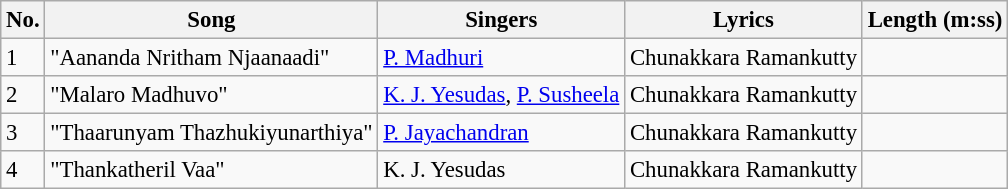<table class="wikitable" style="font-size:95%;">
<tr>
<th>No.</th>
<th>Song</th>
<th>Singers</th>
<th>Lyrics</th>
<th>Length (m:ss)</th>
</tr>
<tr>
<td>1</td>
<td>"Aananda Nritham Njaanaadi"</td>
<td><a href='#'>P. Madhuri</a></td>
<td>Chunakkara Ramankutty</td>
<td></td>
</tr>
<tr>
<td>2</td>
<td>"Malaro Madhuvo"</td>
<td><a href='#'>K. J. Yesudas</a>, <a href='#'>P. Susheela</a></td>
<td>Chunakkara Ramankutty</td>
<td></td>
</tr>
<tr>
<td>3</td>
<td>"Thaarunyam Thazhukiyunarthiya"</td>
<td><a href='#'>P. Jayachandran</a></td>
<td>Chunakkara Ramankutty</td>
<td></td>
</tr>
<tr>
<td>4</td>
<td>"Thankatheril Vaa"</td>
<td>K. J. Yesudas</td>
<td>Chunakkara Ramankutty</td>
<td></td>
</tr>
</table>
